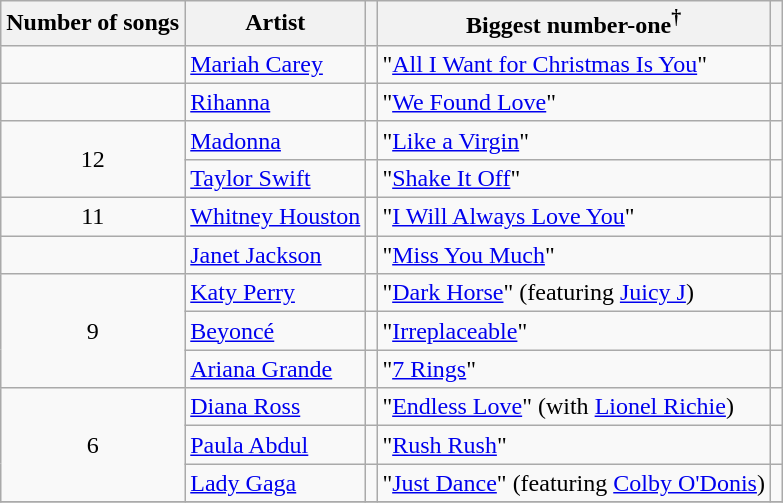<table class="wikitable">
<tr>
<th>Number of songs</th>
<th>Artist</th>
<th></th>
<th>Biggest number-one<sup>†</sup></th>
<th></th>
</tr>
<tr>
<td></td>
<td><a href='#'>Mariah Carey</a></td>
<td></td>
<td>"<a href='#'>All I Want for Christmas Is You</a>"</td>
<td></td>
</tr>
<tr>
<td></td>
<td><a href='#'>Rihanna</a></td>
<td></td>
<td>"<a href='#'>We Found Love</a>"</td>
<td></td>
</tr>
<tr>
<td rowspan=2 style="text-align:center;">12</td>
<td><a href='#'>Madonna</a></td>
<td></td>
<td>"<a href='#'>Like a Virgin</a>"</td>
<td></td>
</tr>
<tr>
<td><a href='#'>Taylor Swift</a></td>
<td></td>
<td>"<a href='#'>Shake It Off</a>"</td>
<td></td>
</tr>
<tr>
<td style="text-align:center;">11</td>
<td><a href='#'>Whitney Houston</a></td>
<td></td>
<td>"<a href='#'>I Will Always Love You</a>"</td>
<td></td>
</tr>
<tr>
<td></td>
<td><a href='#'>Janet Jackson</a></td>
<td></td>
<td>"<a href='#'>Miss You Much</a>"</td>
<td></td>
</tr>
<tr>
<td rowspan=3 style="text-align:center;">9</td>
<td><a href='#'>Katy Perry</a></td>
<td></td>
<td>"<a href='#'>Dark Horse</a>" (featuring <a href='#'>Juicy J</a>)</td>
<td></td>
</tr>
<tr>
<td><a href='#'>Beyoncé</a></td>
<td></td>
<td>"<a href='#'>Irreplaceable</a>"</td>
<td></td>
</tr>
<tr>
<td><a href='#'>Ariana Grande</a></td>
<td></td>
<td>"<a href='#'>7 Rings</a>"</td>
<td></td>
</tr>
<tr>
<td rowspan=3 style="text-align:center;">6</td>
<td><a href='#'>Diana Ross</a></td>
<td></td>
<td>"<a href='#'>Endless Love</a>" (with <a href='#'>Lionel Richie</a>)</td>
<td></td>
</tr>
<tr>
<td><a href='#'>Paula Abdul</a></td>
<td></td>
<td>"<a href='#'>Rush Rush</a>"</td>
<td></td>
</tr>
<tr>
<td><a href='#'>Lady Gaga</a></td>
<td></td>
<td>"<a href='#'>Just Dance</a>" (featuring <a href='#'>Colby O'Donis</a>)</td>
<td></td>
</tr>
<tr>
</tr>
</table>
